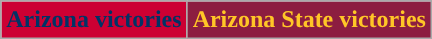<table class="wikitable" style=text-align: center;>
<tr>
<th style="background:#CC0033; color:#003366;"><strong>Arizona victories</strong></th>
<th style="background:#8C1D40; color:#FFC627;"><strong>Arizona State victories </strong></th>
</tr>
</table>
